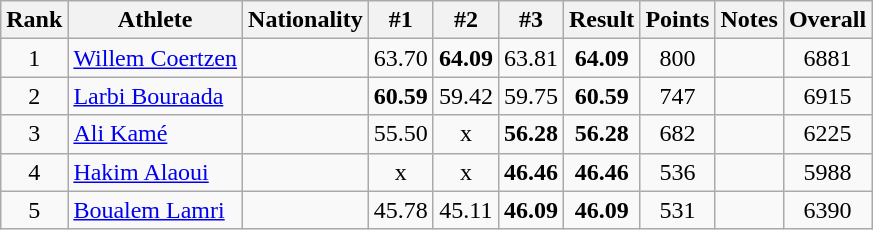<table class="wikitable sortable" style="text-align:center">
<tr>
<th>Rank</th>
<th>Athlete</th>
<th>Nationality</th>
<th>#1</th>
<th>#2</th>
<th>#3</th>
<th>Result</th>
<th>Points</th>
<th>Notes</th>
<th>Overall</th>
</tr>
<tr>
<td>1</td>
<td align=left><a href='#'>Willem Coertzen</a></td>
<td align=left></td>
<td>63.70</td>
<td><strong>64.09</strong></td>
<td>63.81</td>
<td><strong>64.09</strong></td>
<td>800</td>
<td></td>
<td>6881</td>
</tr>
<tr>
<td>2</td>
<td align=left><a href='#'>Larbi Bouraada</a></td>
<td align=left></td>
<td><strong>60.59</strong></td>
<td>59.42</td>
<td>59.75</td>
<td><strong>60.59</strong></td>
<td>747</td>
<td></td>
<td>6915</td>
</tr>
<tr>
<td>3</td>
<td align=left><a href='#'>Ali Kamé</a></td>
<td align=left></td>
<td>55.50</td>
<td>x</td>
<td><strong>56.28</strong></td>
<td><strong>56.28</strong></td>
<td>682</td>
<td></td>
<td>6225</td>
</tr>
<tr>
<td>4</td>
<td align=left><a href='#'>Hakim Alaoui</a></td>
<td align=left></td>
<td>x</td>
<td>x</td>
<td><strong>46.46</strong></td>
<td><strong>46.46</strong></td>
<td>536</td>
<td></td>
<td>5988</td>
</tr>
<tr>
<td>5</td>
<td align=left><a href='#'>Boualem Lamri</a></td>
<td align=left></td>
<td>45.78</td>
<td>45.11</td>
<td><strong>46.09</strong></td>
<td><strong>46.09</strong></td>
<td>531</td>
<td></td>
<td>6390</td>
</tr>
</table>
